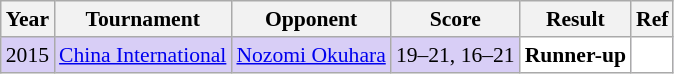<table class="sortable wikitable" style="font-size: 90%">
<tr>
<th>Year</th>
<th>Tournament</th>
<th>Opponent</th>
<th>Score</th>
<th>Result</th>
<th>Ref</th>
</tr>
<tr style="background:#D8CEF6">
<td align="center">2015</td>
<td align="left"><a href='#'>China International</a></td>
<td align="left"> <a href='#'>Nozomi Okuhara</a></td>
<td align="left">19–21, 16–21</td>
<td style="text-align:left; background:white"> <strong>Runner-up</strong></td>
<td align="center"; bgcolor="white"></td>
</tr>
</table>
